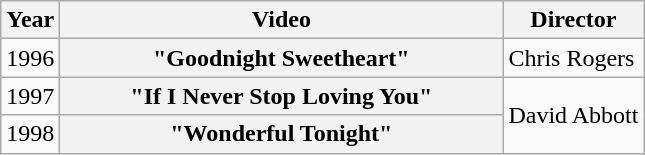<table class="wikitable plainrowheaders">
<tr>
<th>Year</th>
<th style="width:18em;">Video</th>
<th>Director</th>
</tr>
<tr>
<td>1996</td>
<th scope="row">"Goodnight Sweetheart"</th>
<td>Chris Rogers</td>
</tr>
<tr>
<td>1997</td>
<th scope="row">"If I Never Stop Loving You"</th>
<td rowspan="2">David Abbott</td>
</tr>
<tr>
<td>1998</td>
<th scope="row">"Wonderful Tonight"</th>
</tr>
</table>
